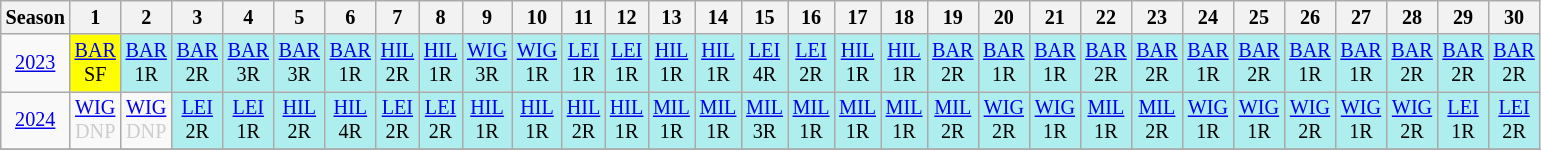<table class="wikitable" style="width:28%; margin:0; font-size:84%">
<tr>
<th>Season</th>
<th>1</th>
<th>2</th>
<th>3</th>
<th>4</th>
<th>5</th>
<th>6</th>
<th>7</th>
<th>8</th>
<th>9</th>
<th>10</th>
<th>11</th>
<th>12</th>
<th>13</th>
<th>14</th>
<th>15</th>
<th>16</th>
<th>17</th>
<th>18</th>
<th>19</th>
<th>20</th>
<th>21</th>
<th>22</th>
<th>23</th>
<th>24</th>
<th>25</th>
<th>26</th>
<th>27</th>
<th>28</th>
<th>29</th>
<th>30</th>
</tr>
<tr>
<td style="text-align:center;"background:#efefef;"><a href='#'>2023</a></td>
<td style="text-align:center; background:yellow;"><a href='#'>BAR</a><br>SF</td>
<td style="text-align:center; background:#afeeee;"><a href='#'>BAR</a><br>1R</td>
<td style="text-align:center; background:#afeeee;"><a href='#'>BAR</a><br>2R</td>
<td style="text-align:center; background:#afeeee;"><a href='#'>BAR</a><br>3R</td>
<td style="text-align:center; background:#afeeee;"><a href='#'>BAR</a><br>3R</td>
<td style="text-align:center; background:#afeeee;"><a href='#'>BAR</a><br>1R</td>
<td style="text-align:center; background:#afeeee;"><a href='#'>HIL</a><br>2R</td>
<td style="text-align:center; background:#afeeee;"><a href='#'>HIL</a><br>1R</td>
<td style="text-align:center; background:#afeeee;"><a href='#'>WIG</a><br>3R</td>
<td style="text-align:center; background:#afeeee;"><a href='#'>WIG</a><br>1R</td>
<td style="text-align:center; background:#afeeee;"><a href='#'>LEI</a><br>1R</td>
<td style="text-align:center; background:#afeeee;"><a href='#'>LEI</a><br>1R</td>
<td style="text-align:center; background:#afeeee;"><a href='#'>HIL</a><br>1R</td>
<td style="text-align:center; background:#afeeee;"><a href='#'>HIL</a><br>1R</td>
<td style="text-align:center; background:#afeeee;"><a href='#'>LEI</a><br>4R</td>
<td style="text-align:center; background:#afeeee;"><a href='#'>LEI</a><br>2R</td>
<td style="text-align:center; background:#afeeee;"><a href='#'>HIL</a><br>1R</td>
<td style="text-align:center; background:#afeeee;"><a href='#'>HIL</a><br>1R</td>
<td style="text-align:center; background:#afeeee;"><a href='#'>BAR</a><br>2R</td>
<td style="text-align:center; background:#afeeee;"><a href='#'>BAR</a><br>1R</td>
<td style="text-align:center; background:#afeeee;"><a href='#'>BAR</a><br>1R</td>
<td style="text-align:center; background:#afeeee;"><a href='#'>BAR</a><br>2R</td>
<td style="text-align:center; background:#afeeee;"><a href='#'>BAR</a><br>2R</td>
<td style="text-align:center; background:#afeeee;"><a href='#'>BAR</a><br>1R</td>
<td style="text-align:center; background:#afeeee;"><a href='#'>BAR</a><br>2R</td>
<td style="text-align:center; background:#afeeee;"><a href='#'>BAR</a><br>1R</td>
<td style="text-align:center; background:#afeeee;"><a href='#'>BAR</a><br>1R</td>
<td style="text-align:center; background:#afeeee;"><a href='#'>BAR</a><br>2R</td>
<td style="text-align:center; background:#afeeee;"><a href='#'>BAR</a><br>2R</td>
<td style="text-align:center; background:#afeeee;"><a href='#'>BAR</a><br>2R</td>
</tr>
<tr>
<td style="text-align:center;"background:#efefef;"><a href='#'>2024</a></td>
<td style="text-align:center; color:#ccc;"><a href='#'>WIG</a><br>DNP</td>
<td style="text-align:center; color:#ccc;"><a href='#'>WIG</a><br>DNP</td>
<td style="text-align:center; background:#afeeee;"><a href='#'>LEI</a><br>2R</td>
<td style="text-align:center; background:#afeeee;"><a href='#'>LEI</a><br>1R</td>
<td style="text-align:center; background:#afeeee;"><a href='#'>HIL</a><br>2R</td>
<td style="text-align:center; background:#afeeee;"><a href='#'>HIL</a><br>4R</td>
<td style="text-align:center; background:#afeeee;"><a href='#'>LEI</a><br>2R</td>
<td style="text-align:center; background:#afeeee;"><a href='#'>LEI</a><br>2R</td>
<td style="text-align:center; background:#afeeee;"><a href='#'>HIL</a><br>1R</td>
<td style="text-align:center; background:#afeeee;"><a href='#'>HIL</a><br>1R</td>
<td style="text-align:center; background:#afeeee;"><a href='#'>HIL</a><br>2R</td>
<td style="text-align:center; background:#afeeee;"><a href='#'>HIL</a><br>1R</td>
<td style="text-align:center; background:#afeeee;"><a href='#'>MIL</a><br>1R</td>
<td style="text-align:center; background:#afeeee;"><a href='#'>MIL</a><br>1R</td>
<td style="text-align:center; background:#afeeee;"><a href='#'>MIL</a><br>3R</td>
<td style="text-align:center; background:#afeeee;"><a href='#'>MIL</a><br>1R</td>
<td style="text-align:center; background:#afeeee;"><a href='#'>MIL</a><br>1R</td>
<td style="text-align:center; background:#afeeee;"><a href='#'>MIL</a><br>1R</td>
<td style="text-align:center; background:#afeeee;"><a href='#'>MIL</a><br>2R</td>
<td style="text-align:center; background:#afeeee;"><a href='#'>WIG</a><br>2R</td>
<td style="text-align:center; background:#afeeee;"><a href='#'>WIG</a><br>1R</td>
<td style="text-align:center; background:#afeeee;"><a href='#'>MIL</a><br>1R</td>
<td style="text-align:center; background:#afeeee;"><a href='#'>MIL</a><br>2R</td>
<td style="text-align:center; background:#afeeee;"><a href='#'>WIG</a><br>1R</td>
<td style="text-align:center; background:#afeeee;"><a href='#'>WIG</a><br>1R</td>
<td style="text-align:center; background:#afeeee;"><a href='#'>WIG</a><br>2R</td>
<td style="text-align:center; background:#afeeee;"><a href='#'>WIG</a><br>1R</td>
<td style="text-align:center; background:#afeeee;"><a href='#'>WIG</a><br>2R</td>
<td style="text-align:center; background:#afeeee;"><a href='#'>LEI</a><br>1R</td>
<td style="text-align:center; background:#afeeee;"><a href='#'>LEI</a><br>2R</td>
</tr>
<tr>
</tr>
</table>
